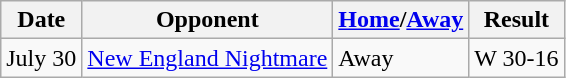<table class="wikitable">
<tr>
<th>Date</th>
<th>Opponent</th>
<th><a href='#'>Home</a>/<a href='#'>Away</a></th>
<th>Result</th>
</tr>
<tr>
<td>July 30</td>
<td><a href='#'>New England Nightmare</a></td>
<td>Away</td>
<td>W 30-16</td>
</tr>
</table>
